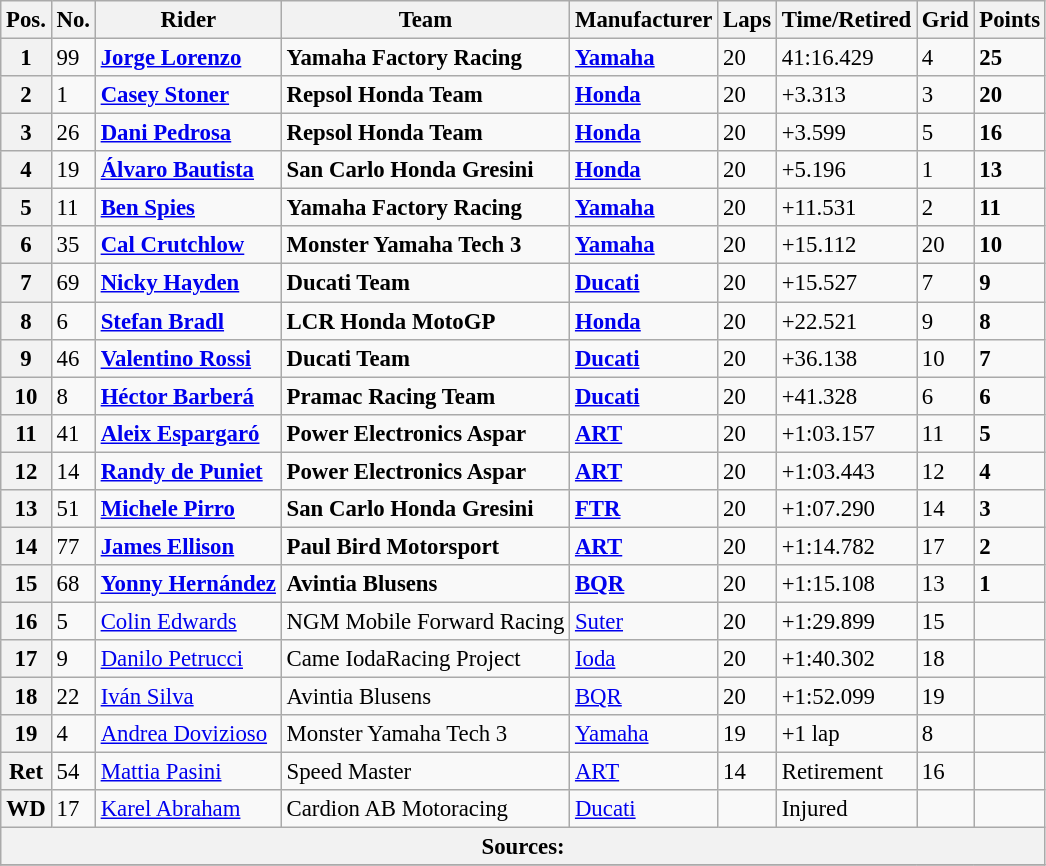<table class="wikitable" style="font-size: 95%;">
<tr>
<th>Pos.</th>
<th>No.</th>
<th>Rider</th>
<th>Team</th>
<th>Manufacturer</th>
<th>Laps</th>
<th>Time/Retired</th>
<th>Grid</th>
<th>Points</th>
</tr>
<tr>
<th>1</th>
<td>99</td>
<td> <strong><a href='#'>Jorge Lorenzo</a></strong></td>
<td><strong>Yamaha Factory Racing</strong></td>
<td><strong><a href='#'>Yamaha</a></strong></td>
<td>20</td>
<td>41:16.429</td>
<td>4</td>
<td><strong>25</strong></td>
</tr>
<tr>
<th>2</th>
<td>1</td>
<td> <strong><a href='#'>Casey Stoner</a></strong></td>
<td><strong>Repsol Honda Team</strong></td>
<td><strong><a href='#'>Honda</a></strong></td>
<td>20</td>
<td>+3.313</td>
<td>3</td>
<td><strong>20</strong></td>
</tr>
<tr>
<th>3</th>
<td>26</td>
<td> <strong><a href='#'>Dani Pedrosa</a></strong></td>
<td><strong>Repsol Honda Team</strong></td>
<td><strong><a href='#'>Honda</a></strong></td>
<td>20</td>
<td>+3.599</td>
<td>5</td>
<td><strong>16</strong></td>
</tr>
<tr>
<th>4</th>
<td>19</td>
<td> <strong><a href='#'>Álvaro Bautista</a></strong></td>
<td><strong>San Carlo Honda Gresini</strong></td>
<td><strong><a href='#'>Honda</a></strong></td>
<td>20</td>
<td>+5.196</td>
<td>1</td>
<td><strong>13</strong></td>
</tr>
<tr>
<th>5</th>
<td>11</td>
<td> <strong><a href='#'>Ben Spies</a></strong></td>
<td><strong>Yamaha Factory Racing</strong></td>
<td><strong><a href='#'>Yamaha</a></strong></td>
<td>20</td>
<td>+11.531</td>
<td>2</td>
<td><strong>11</strong></td>
</tr>
<tr>
<th>6</th>
<td>35</td>
<td> <strong><a href='#'>Cal Crutchlow</a></strong></td>
<td><strong>Monster Yamaha Tech 3</strong></td>
<td><strong><a href='#'>Yamaha</a></strong></td>
<td>20</td>
<td>+15.112</td>
<td>20</td>
<td><strong>10</strong></td>
</tr>
<tr>
<th>7</th>
<td>69</td>
<td> <strong><a href='#'>Nicky Hayden</a></strong></td>
<td><strong>Ducati Team</strong></td>
<td><strong><a href='#'>Ducati</a></strong></td>
<td>20</td>
<td>+15.527</td>
<td>7</td>
<td><strong>9</strong></td>
</tr>
<tr>
<th>8</th>
<td>6</td>
<td> <strong><a href='#'>Stefan Bradl</a></strong></td>
<td><strong>LCR Honda MotoGP</strong></td>
<td><strong><a href='#'>Honda</a></strong></td>
<td>20</td>
<td>+22.521</td>
<td>9</td>
<td><strong>8</strong></td>
</tr>
<tr>
<th>9</th>
<td>46</td>
<td> <strong><a href='#'>Valentino Rossi</a></strong></td>
<td><strong>Ducati Team</strong></td>
<td><strong><a href='#'>Ducati</a></strong></td>
<td>20</td>
<td>+36.138</td>
<td>10</td>
<td><strong>7</strong></td>
</tr>
<tr>
<th>10</th>
<td>8</td>
<td> <strong><a href='#'>Héctor Barberá</a></strong></td>
<td><strong>Pramac Racing Team</strong></td>
<td><strong><a href='#'>Ducati</a></strong></td>
<td>20</td>
<td>+41.328</td>
<td>6</td>
<td><strong>6</strong></td>
</tr>
<tr>
<th>11</th>
<td>41</td>
<td> <strong><a href='#'>Aleix Espargaró</a></strong></td>
<td><strong>Power Electronics Aspar</strong></td>
<td><strong><a href='#'>ART</a></strong></td>
<td>20</td>
<td>+1:03.157</td>
<td>11</td>
<td><strong>5</strong></td>
</tr>
<tr>
<th>12</th>
<td>14</td>
<td> <strong><a href='#'>Randy de Puniet</a></strong></td>
<td><strong>Power Electronics Aspar</strong></td>
<td><strong><a href='#'>ART</a></strong></td>
<td>20</td>
<td>+1:03.443</td>
<td>12</td>
<td><strong>4</strong></td>
</tr>
<tr>
<th>13</th>
<td>51</td>
<td> <strong><a href='#'>Michele Pirro</a></strong></td>
<td><strong>San Carlo Honda Gresini</strong></td>
<td><strong><a href='#'>FTR</a></strong></td>
<td>20</td>
<td>+1:07.290</td>
<td>14</td>
<td><strong>3</strong></td>
</tr>
<tr>
<th>14</th>
<td>77</td>
<td> <strong><a href='#'>James Ellison</a></strong></td>
<td><strong>Paul Bird Motorsport</strong></td>
<td><strong><a href='#'>ART</a></strong></td>
<td>20</td>
<td>+1:14.782</td>
<td>17</td>
<td><strong>2</strong></td>
</tr>
<tr>
<th>15</th>
<td>68</td>
<td> <strong><a href='#'>Yonny Hernández</a></strong></td>
<td><strong>Avintia Blusens</strong></td>
<td><strong><a href='#'>BQR</a></strong></td>
<td>20</td>
<td>+1:15.108</td>
<td>13</td>
<td><strong>1</strong></td>
</tr>
<tr>
<th>16</th>
<td>5</td>
<td> <a href='#'>Colin Edwards</a></td>
<td>NGM Mobile Forward Racing</td>
<td><a href='#'>Suter</a></td>
<td>20</td>
<td>+1:29.899</td>
<td>15</td>
<td></td>
</tr>
<tr>
<th>17</th>
<td>9</td>
<td> <a href='#'>Danilo Petrucci</a></td>
<td>Came IodaRacing Project</td>
<td><a href='#'>Ioda</a></td>
<td>20</td>
<td>+1:40.302</td>
<td>18</td>
<td></td>
</tr>
<tr>
<th>18</th>
<td>22</td>
<td> <a href='#'>Iván Silva</a></td>
<td>Avintia Blusens</td>
<td><a href='#'>BQR</a></td>
<td>20</td>
<td>+1:52.099</td>
<td>19</td>
<td></td>
</tr>
<tr>
<th>19</th>
<td>4</td>
<td> <a href='#'>Andrea Dovizioso</a></td>
<td>Monster Yamaha Tech 3</td>
<td><a href='#'>Yamaha</a></td>
<td>19</td>
<td>+1 lap</td>
<td>8</td>
<td></td>
</tr>
<tr>
<th>Ret</th>
<td>54</td>
<td> <a href='#'>Mattia Pasini</a></td>
<td>Speed Master</td>
<td><a href='#'>ART</a></td>
<td>14</td>
<td>Retirement</td>
<td>16</td>
<td></td>
</tr>
<tr>
<th>WD</th>
<td>17</td>
<td> <a href='#'>Karel Abraham</a></td>
<td>Cardion AB Motoracing</td>
<td><a href='#'>Ducati</a></td>
<td></td>
<td>Injured</td>
<td></td>
<td></td>
</tr>
<tr>
<th colspan=9>Sources: </th>
</tr>
<tr>
</tr>
</table>
